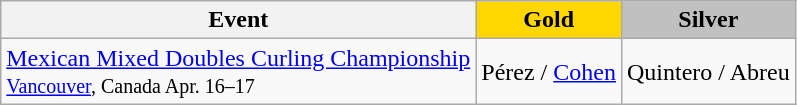<table class="wikitable">
<tr>
<th>Event</th>
<th style="background:gold">Gold</th>
<th style="background:silver">Silver</th>
</tr>
<tr>
<td><a href='#'>Mexican Mixed Doubles Curling Championship</a><br> <small><a href='#'>Vancouver</a>, Canada Apr. 16–17</small></td>
<td>Pérez / <a href='#'>Cohen</a></td>
<td>Quintero / Abreu</td>
</tr>
</table>
